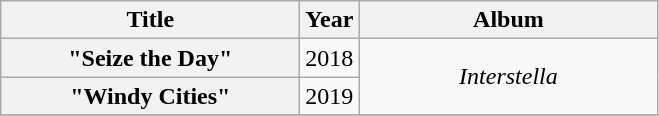<table class="wikitable plainrowheaders" style="text-align:center;" border="1">
<tr>
<th scope="col" style="width:12em;">Title</th>
<th scope="col" style="width:2em;">Year</th>
<th scope="col" style="width:12em;">Album</th>
</tr>
<tr>
<th scope="row">"Seize the Day"</th>
<td>2018</td>
<td rowspan="2"><em>Interstella</em></td>
</tr>
<tr>
<th scope="row">"Windy Cities"</th>
<td>2019</td>
</tr>
<tr>
</tr>
</table>
